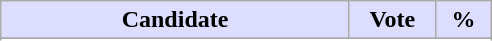<table class="wikitable">
<tr>
<th style="background:#ddf; width:225px;">Candidate</th>
<th style="background:#ddf; width:50px;">Vote</th>
<th style="background:#ddf; width:30px;">%</th>
</tr>
<tr>
</tr>
<tr>
</tr>
</table>
